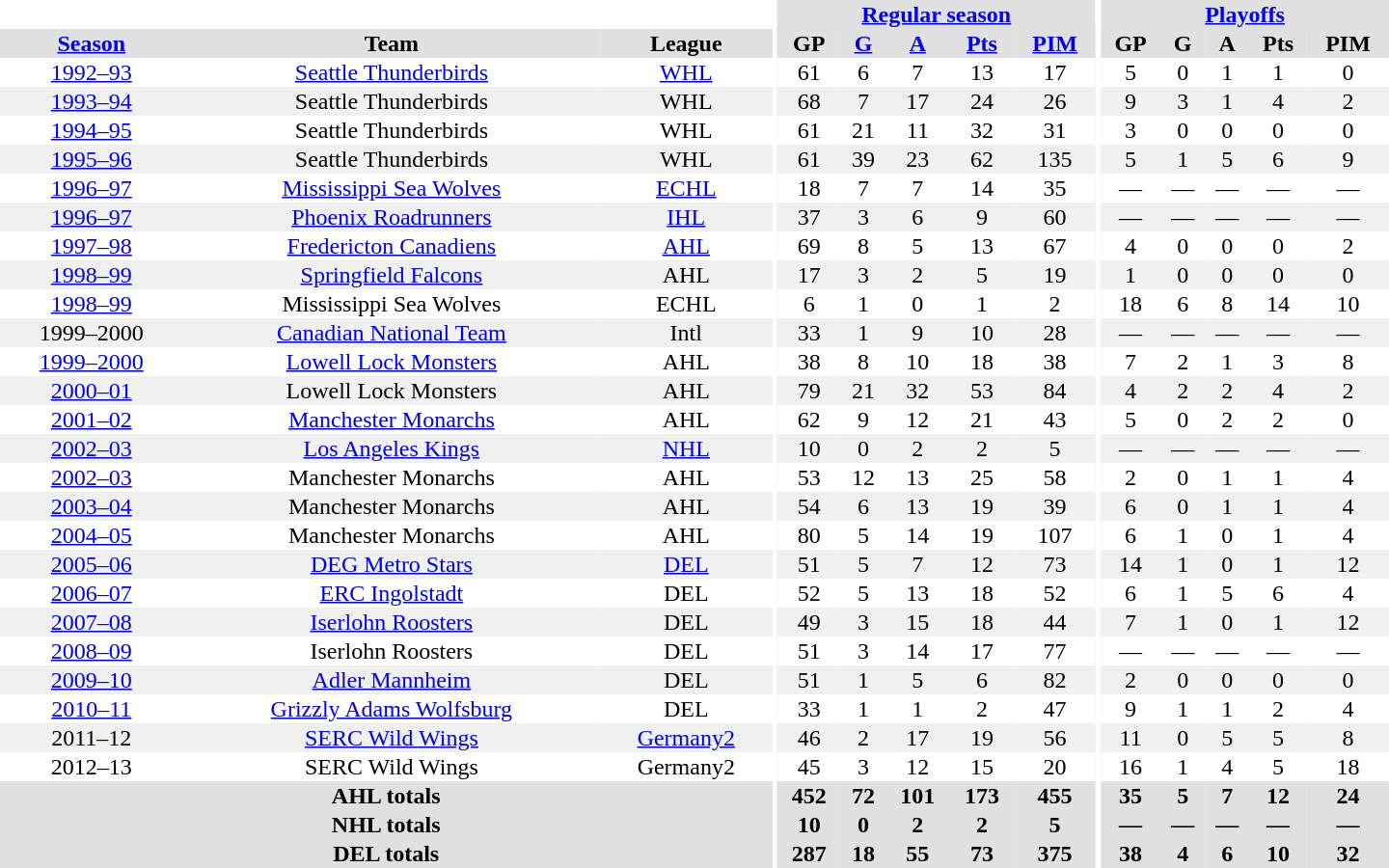<table border="0" cellpadding="1" cellspacing="0" style="text-align:center; width:60em">
<tr bgcolor="#e0e0e0">
<th colspan="3" bgcolor="#ffffff"></th>
<th rowspan="99" bgcolor="#ffffff"></th>
<th colspan="5"><a href='#'>Regular season</a></th>
<th rowspan="99" bgcolor="#ffffff"></th>
<th colspan="5"><a href='#'>Playoffs</a></th>
</tr>
<tr bgcolor="#e0e0e0">
<th><a href='#'>Season</a></th>
<th>Team</th>
<th>League</th>
<th>GP</th>
<th><a href='#'>G</a></th>
<th><a href='#'>A</a></th>
<th><a href='#'>Pts</a></th>
<th><a href='#'>PIM</a></th>
<th>GP</th>
<th>G</th>
<th>A</th>
<th>Pts</th>
<th>PIM</th>
</tr>
<tr>
<td><a href='#'>1992–93</a></td>
<td><a href='#'>Seattle Thunderbirds</a></td>
<td><a href='#'>WHL</a></td>
<td>61</td>
<td>6</td>
<td>7</td>
<td>13</td>
<td>17</td>
<td>5</td>
<td>0</td>
<td>1</td>
<td>1</td>
<td>0</td>
</tr>
<tr bgcolor="#f0f0f0">
<td><a href='#'>1993–94</a></td>
<td>Seattle Thunderbirds</td>
<td>WHL</td>
<td>68</td>
<td>7</td>
<td>17</td>
<td>24</td>
<td>26</td>
<td>9</td>
<td>3</td>
<td>1</td>
<td>4</td>
<td>2</td>
</tr>
<tr>
<td><a href='#'>1994–95</a></td>
<td>Seattle Thunderbirds</td>
<td>WHL</td>
<td>61</td>
<td>21</td>
<td>11</td>
<td>32</td>
<td>31</td>
<td>3</td>
<td>0</td>
<td>0</td>
<td>0</td>
<td>0</td>
</tr>
<tr bgcolor="#f0f0f0">
<td><a href='#'>1995–96</a></td>
<td>Seattle Thunderbirds</td>
<td>WHL</td>
<td>61</td>
<td>39</td>
<td>23</td>
<td>62</td>
<td>135</td>
<td>5</td>
<td>1</td>
<td>5</td>
<td>6</td>
<td>9</td>
</tr>
<tr>
<td><a href='#'>1996–97</a></td>
<td><a href='#'>Mississippi Sea Wolves</a></td>
<td><a href='#'>ECHL</a></td>
<td>18</td>
<td>7</td>
<td>7</td>
<td>14</td>
<td>35</td>
<td>—</td>
<td>—</td>
<td>—</td>
<td>—</td>
<td>—</td>
</tr>
<tr bgcolor="#f0f0f0">
<td><a href='#'>1996–97</a></td>
<td><a href='#'>Phoenix Roadrunners</a></td>
<td><a href='#'>IHL</a></td>
<td>37</td>
<td>3</td>
<td>6</td>
<td>9</td>
<td>60</td>
<td>—</td>
<td>—</td>
<td>—</td>
<td>—</td>
<td>—</td>
</tr>
<tr>
<td><a href='#'>1997–98</a></td>
<td><a href='#'>Fredericton Canadiens</a></td>
<td><a href='#'>AHL</a></td>
<td>69</td>
<td>8</td>
<td>5</td>
<td>13</td>
<td>67</td>
<td>4</td>
<td>0</td>
<td>0</td>
<td>0</td>
<td>2</td>
</tr>
<tr bgcolor="#f0f0f0">
<td><a href='#'>1998–99</a></td>
<td><a href='#'>Springfield Falcons</a></td>
<td>AHL</td>
<td>17</td>
<td>3</td>
<td>2</td>
<td>5</td>
<td>19</td>
<td>1</td>
<td>0</td>
<td>0</td>
<td>0</td>
<td>0</td>
</tr>
<tr>
<td><a href='#'>1998–99</a></td>
<td>Mississippi Sea Wolves</td>
<td>ECHL</td>
<td>6</td>
<td>1</td>
<td>0</td>
<td>1</td>
<td>2</td>
<td>18</td>
<td>6</td>
<td>8</td>
<td>14</td>
<td>10</td>
</tr>
<tr bgcolor="#f0f0f0">
<td>1999–2000</td>
<td><a href='#'>Canadian National Team</a></td>
<td>Intl</td>
<td>33</td>
<td>1</td>
<td>9</td>
<td>10</td>
<td>28</td>
<td>—</td>
<td>—</td>
<td>—</td>
<td>—</td>
<td>—</td>
</tr>
<tr>
<td><a href='#'>1999–2000</a></td>
<td><a href='#'>Lowell Lock Monsters</a></td>
<td>AHL</td>
<td>38</td>
<td>8</td>
<td>10</td>
<td>18</td>
<td>38</td>
<td>7</td>
<td>2</td>
<td>1</td>
<td>3</td>
<td>8</td>
</tr>
<tr bgcolor="#f0f0f0">
<td><a href='#'>2000–01</a></td>
<td>Lowell Lock Monsters</td>
<td>AHL</td>
<td>79</td>
<td>21</td>
<td>32</td>
<td>53</td>
<td>84</td>
<td>4</td>
<td>2</td>
<td>2</td>
<td>4</td>
<td>2</td>
</tr>
<tr>
<td><a href='#'>2001–02</a></td>
<td><a href='#'>Manchester Monarchs</a></td>
<td>AHL</td>
<td>62</td>
<td>9</td>
<td>12</td>
<td>21</td>
<td>43</td>
<td>5</td>
<td>0</td>
<td>2</td>
<td>2</td>
<td>0</td>
</tr>
<tr bgcolor="#f0f0f0">
<td><a href='#'>2002–03</a></td>
<td><a href='#'>Los Angeles Kings</a></td>
<td><a href='#'>NHL</a></td>
<td>10</td>
<td>0</td>
<td>2</td>
<td>2</td>
<td>5</td>
<td>—</td>
<td>—</td>
<td>—</td>
<td>—</td>
<td>—</td>
</tr>
<tr>
<td><a href='#'>2002–03</a></td>
<td>Manchester Monarchs</td>
<td>AHL</td>
<td>53</td>
<td>12</td>
<td>13</td>
<td>25</td>
<td>58</td>
<td>2</td>
<td>0</td>
<td>1</td>
<td>1</td>
<td>4</td>
</tr>
<tr bgcolor="#f0f0f0">
<td><a href='#'>2003–04</a></td>
<td>Manchester Monarchs</td>
<td>AHL</td>
<td>54</td>
<td>6</td>
<td>13</td>
<td>19</td>
<td>39</td>
<td>6</td>
<td>0</td>
<td>1</td>
<td>1</td>
<td>4</td>
</tr>
<tr>
<td><a href='#'>2004–05</a></td>
<td>Manchester Monarchs</td>
<td>AHL</td>
<td>80</td>
<td>5</td>
<td>14</td>
<td>19</td>
<td>107</td>
<td>6</td>
<td>1</td>
<td>0</td>
<td>1</td>
<td>4</td>
</tr>
<tr bgcolor="#f0f0f0">
<td><a href='#'>2005–06</a></td>
<td><a href='#'>DEG Metro Stars</a></td>
<td><a href='#'>DEL</a></td>
<td>51</td>
<td>5</td>
<td>7</td>
<td>12</td>
<td>73</td>
<td>14</td>
<td>1</td>
<td>0</td>
<td>1</td>
<td>12</td>
</tr>
<tr>
<td><a href='#'>2006–07</a></td>
<td><a href='#'>ERC Ingolstadt</a></td>
<td>DEL</td>
<td>52</td>
<td>5</td>
<td>13</td>
<td>18</td>
<td>52</td>
<td>6</td>
<td>1</td>
<td>5</td>
<td>6</td>
<td>4</td>
</tr>
<tr bgcolor="#f0f0f0">
<td><a href='#'>2007–08</a></td>
<td><a href='#'>Iserlohn Roosters</a></td>
<td>DEL</td>
<td>49</td>
<td>3</td>
<td>15</td>
<td>18</td>
<td>44</td>
<td>7</td>
<td>1</td>
<td>0</td>
<td>1</td>
<td>12</td>
</tr>
<tr>
<td><a href='#'>2008–09</a></td>
<td>Iserlohn Roosters</td>
<td>DEL</td>
<td>51</td>
<td>3</td>
<td>14</td>
<td>17</td>
<td>77</td>
<td>—</td>
<td>—</td>
<td>—</td>
<td>—</td>
<td>—</td>
</tr>
<tr bgcolor="#f0f0f0">
<td><a href='#'>2009–10</a></td>
<td><a href='#'>Adler Mannheim</a></td>
<td>DEL</td>
<td>51</td>
<td>1</td>
<td>5</td>
<td>6</td>
<td>82</td>
<td>2</td>
<td>0</td>
<td>0</td>
<td>0</td>
<td>0</td>
</tr>
<tr>
<td><a href='#'>2010–11</a></td>
<td><a href='#'>Grizzly Adams Wolfsburg</a></td>
<td>DEL</td>
<td>33</td>
<td>1</td>
<td>1</td>
<td>2</td>
<td>47</td>
<td>9</td>
<td>1</td>
<td>1</td>
<td>2</td>
<td>4</td>
</tr>
<tr bgcolor="#f0f0f0">
<td>2011–12</td>
<td><a href='#'>SERC Wild Wings</a></td>
<td><a href='#'>Germany2</a></td>
<td>46</td>
<td>2</td>
<td>17</td>
<td>19</td>
<td>56</td>
<td>11</td>
<td>0</td>
<td>5</td>
<td>5</td>
<td>8</td>
</tr>
<tr>
<td>2012–13</td>
<td>SERC Wild Wings</td>
<td>Germany2</td>
<td>45</td>
<td>3</td>
<td>12</td>
<td>15</td>
<td>20</td>
<td>16</td>
<td>1</td>
<td>4</td>
<td>5</td>
<td>18</td>
</tr>
<tr bgcolor="#e0e0e0">
<th colspan="3">AHL totals</th>
<th>452</th>
<th>72</th>
<th>101</th>
<th>173</th>
<th>455</th>
<th>35</th>
<th>5</th>
<th>7</th>
<th>12</th>
<th>24</th>
</tr>
<tr bgcolor="#e0e0e0">
<th colspan="3">NHL totals</th>
<th>10</th>
<th>0</th>
<th>2</th>
<th>2</th>
<th>5</th>
<th>—</th>
<th>—</th>
<th>—</th>
<th>—</th>
<th>—</th>
</tr>
<tr bgcolor="#e0e0e0">
<th colspan="3">DEL totals</th>
<th>287</th>
<th>18</th>
<th>55</th>
<th>73</th>
<th>375</th>
<th>38</th>
<th>4</th>
<th>6</th>
<th>10</th>
<th>32</th>
</tr>
</table>
